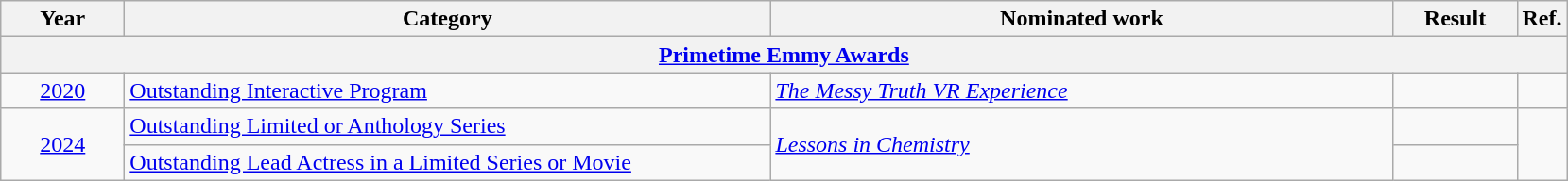<table class=wikitable>
<tr>
<th scope="col" style="width:5em;">Year</th>
<th scope="col" style="width:28em;">Category</th>
<th scope="col" style="width:27em;">Nominated work</th>
<th scope="col" style="width:5em;">Result</th>
<th>Ref.</th>
</tr>
<tr>
<th colspan=5><a href='#'>Primetime Emmy Awards</a></th>
</tr>
<tr>
<td style="text-align:center;"><a href='#'>2020</a></td>
<td><a href='#'>Outstanding Interactive Program</a></td>
<td><em><a href='#'>The Messy Truth VR Experience</a></em></td>
<td></td>
<td style="text-align:center;"></td>
</tr>
<tr>
<td align="center", rowspan=2><a href='#'>2024</a></td>
<td><a href='#'>Outstanding Limited or Anthology Series</a></td>
<td rowspan=2><em><a href='#'>Lessons in Chemistry</a></em></td>
<td></td>
<td style="text-align:center;", rowspan=2></td>
</tr>
<tr>
<td><a href='#'>Outstanding Lead Actress in a Limited Series or Movie</a></td>
<td></td>
</tr>
</table>
